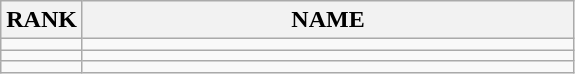<table class="wikitable">
<tr>
<th>RANK</th>
<th style="width: 20em">NAME</th>
</tr>
<tr>
<td align="center"></td>
<td></td>
</tr>
<tr>
<td align="center"></td>
<td></td>
</tr>
<tr>
<td align="center"></td>
<td></td>
</tr>
</table>
